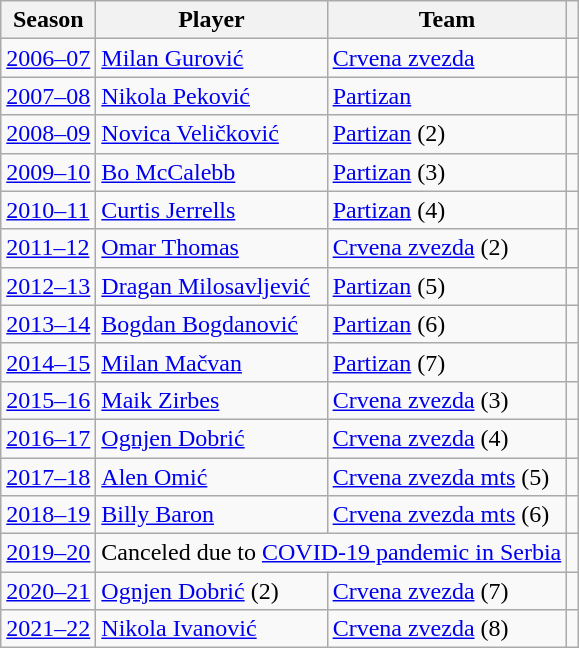<table class="wikitable">
<tr>
<th>Season</th>
<th>Player</th>
<th>Team</th>
<th></th>
</tr>
<tr>
<td><a href='#'>2006–07</a></td>
<td> <a href='#'>Milan Gurović</a></td>
<td><a href='#'>Crvena zvezda</a></td>
<td></td>
</tr>
<tr>
<td><a href='#'>2007–08</a></td>
<td> <a href='#'>Nikola Peković</a></td>
<td><a href='#'>Partizan</a></td>
<td></td>
</tr>
<tr>
<td><a href='#'>2008–09</a></td>
<td> <a href='#'>Novica Veličković</a></td>
<td><a href='#'>Partizan</a> (2)</td>
<td></td>
</tr>
<tr>
<td><a href='#'>2009–10</a></td>
<td> <a href='#'>Bo McCalebb</a></td>
<td><a href='#'>Partizan</a> (3)</td>
<td></td>
</tr>
<tr>
<td><a href='#'>2010–11</a></td>
<td> <a href='#'>Curtis Jerrells</a></td>
<td><a href='#'>Partizan</a> (4)</td>
<td></td>
</tr>
<tr>
<td><a href='#'>2011–12</a></td>
<td> <a href='#'>Omar Thomas</a></td>
<td><a href='#'>Crvena zvezda</a> (2)</td>
<td></td>
</tr>
<tr>
<td><a href='#'>2012–13</a></td>
<td> <a href='#'>Dragan Milosavljević</a></td>
<td><a href='#'>Partizan</a> (5)</td>
<td></td>
</tr>
<tr>
<td><a href='#'>2013–14</a></td>
<td> <a href='#'>Bogdan Bogdanović</a></td>
<td><a href='#'>Partizan</a> (6)</td>
<td></td>
</tr>
<tr>
<td><a href='#'>2014–15</a></td>
<td> <a href='#'>Milan Mačvan</a></td>
<td><a href='#'>Partizan</a> (7)</td>
<td></td>
</tr>
<tr>
<td><a href='#'>2015–16</a></td>
<td> <a href='#'>Maik Zirbes</a></td>
<td><a href='#'>Crvena zvezda</a> (3)</td>
<td></td>
</tr>
<tr>
<td><a href='#'>2016–17</a></td>
<td> <a href='#'>Ognjen Dobrić</a></td>
<td><a href='#'>Crvena zvezda</a> (4)</td>
<td></td>
</tr>
<tr>
<td><a href='#'>2017–18</a></td>
<td> <a href='#'>Alen Omić</a></td>
<td><a href='#'>Crvena zvezda mts</a> (5)</td>
<td></td>
</tr>
<tr>
<td><a href='#'>2018–19</a></td>
<td> <a href='#'>Billy Baron</a></td>
<td><a href='#'>Crvena zvezda mts</a> (6)</td>
<td></td>
</tr>
<tr>
<td><a href='#'>2019–20</a></td>
<td colspan=2>Canceled due to <a href='#'>COVID-19 pandemic in Serbia</a></td>
<td></td>
</tr>
<tr>
<td><a href='#'>2020–21</a></td>
<td> <a href='#'>Ognjen Dobrić</a> (2)</td>
<td><a href='#'>Crvena zvezda</a> (7)</td>
<td></td>
</tr>
<tr>
<td><a href='#'>2021–22</a></td>
<td> <a href='#'>Nikola Ivanović</a></td>
<td><a href='#'>Crvena zvezda</a> (8)</td>
<td></td>
</tr>
</table>
